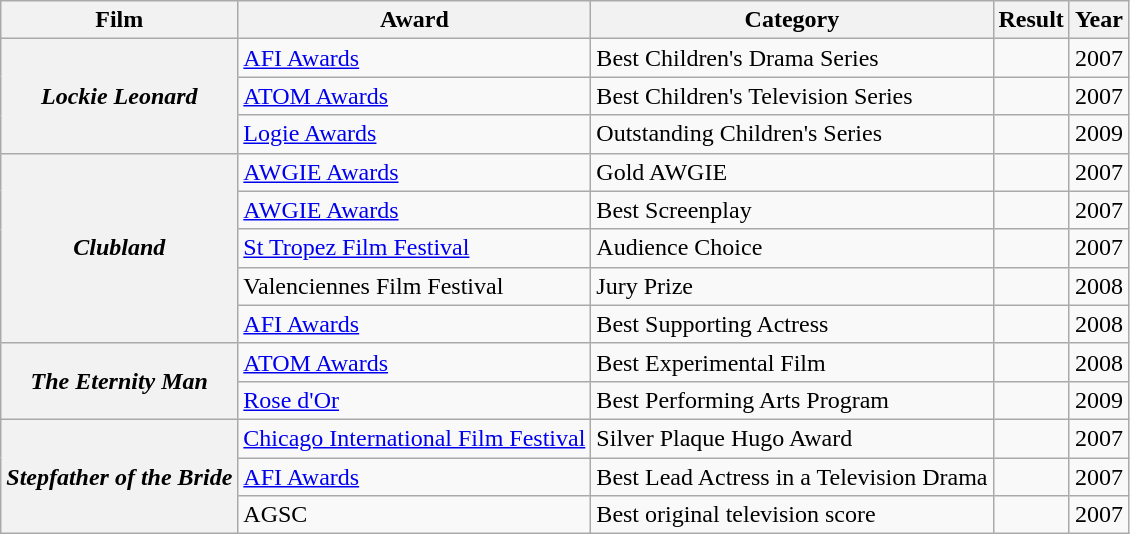<table class="wikitable sortable">
<tr>
<th scope="col">Film</th>
<th scope="col">Award</th>
<th scope="col">Category</th>
<th scope="col">Result</th>
<th scope="col">Year</th>
</tr>
<tr>
<th scope="row" rowspan="3"><em>Lockie Leonard</em></th>
<td><a href='#'>AFI Awards</a></td>
<td>Best Children's Drama Series</td>
<td></td>
<td>2007</td>
</tr>
<tr>
<td><a href='#'>ATOM Awards</a></td>
<td>Best Children's Television Series</td>
<td></td>
<td>2007</td>
</tr>
<tr>
<td><a href='#'>Logie Awards</a></td>
<td>Outstanding Children's Series</td>
<td></td>
<td>2009</td>
</tr>
<tr>
<th scope="row" rowspan="5"><em>Clubland</em></th>
<td><a href='#'>AWGIE Awards</a></td>
<td>Gold AWGIE</td>
<td></td>
<td>2007</td>
</tr>
<tr>
<td><a href='#'>AWGIE Awards</a></td>
<td>Best Screenplay</td>
<td></td>
<td>2007</td>
</tr>
<tr>
<td><a href='#'>St Tropez Film Festival</a></td>
<td>Audience Choice</td>
<td></td>
<td>2007</td>
</tr>
<tr>
<td>Valenciennes Film Festival</td>
<td>Jury Prize</td>
<td></td>
<td>2008</td>
</tr>
<tr>
<td><a href='#'>AFI Awards</a></td>
<td>Best Supporting Actress</td>
<td></td>
<td>2008</td>
</tr>
<tr>
<th scope="row" rowspan="2"><em>The Eternity Man</em></th>
<td><a href='#'>ATOM Awards</a></td>
<td>Best Experimental Film</td>
<td></td>
<td>2008</td>
</tr>
<tr>
<td><a href='#'>Rose d'Or</a></td>
<td>Best Performing Arts Program</td>
<td></td>
<td>2009</td>
</tr>
<tr>
<th scope="row" rowspan="3"><em>Stepfather of the Bride</em></th>
<td><a href='#'>Chicago International Film Festival</a></td>
<td>Silver Plaque Hugo Award</td>
<td></td>
<td>2007</td>
</tr>
<tr>
<td><a href='#'>AFI Awards</a></td>
<td>Best Lead Actress in a Television Drama</td>
<td></td>
<td>2007</td>
</tr>
<tr>
<td>AGSC</td>
<td>Best original television score</td>
<td></td>
<td>2007</td>
</tr>
</table>
